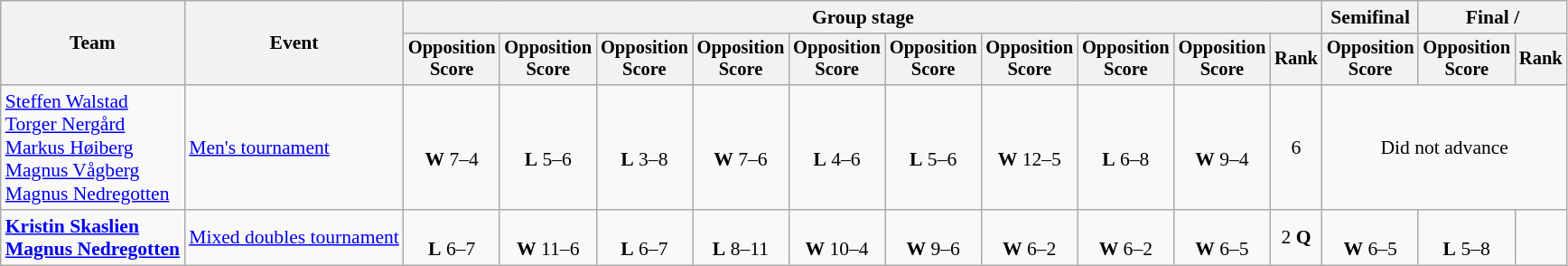<table class=wikitable style="font-size:90%; text-align:center">
<tr>
<th rowspan=2>Team</th>
<th rowspan=2>Event</th>
<th colspan=10>Group stage</th>
<th>Semifinal</th>
<th colspan=2>Final / </th>
</tr>
<tr style="font-size:95%">
<th>Opposition<br>Score</th>
<th>Opposition<br>Score</th>
<th>Opposition<br>Score</th>
<th>Opposition<br>Score</th>
<th>Opposition<br>Score</th>
<th>Opposition<br>Score</th>
<th>Opposition<br>Score</th>
<th>Opposition<br>Score</th>
<th>Opposition<br>Score</th>
<th>Rank</th>
<th>Opposition<br>Score</th>
<th>Opposition<br>Score</th>
<th>Rank</th>
</tr>
<tr>
<td align=left class=nowrap><a href='#'>Steffen Walstad</a><br><a href='#'>Torger Nergård</a><br><a href='#'>Markus Høiberg</a><br><a href='#'>Magnus Vågberg</a><br><a href='#'>Magnus Nedregotten</a></td>
<td align=left><a href='#'>Men's tournament</a></td>
<td><br><strong>W</strong> 7–4</td>
<td><br><strong>L</strong> 5–6</td>
<td><br><strong>L</strong> 3–8</td>
<td><br><strong>W</strong> 7–6</td>
<td><br><strong>L</strong> 4–6</td>
<td><br><strong>L</strong> 5–6</td>
<td><br><strong>W</strong> 12–5</td>
<td><br><strong>L</strong> 6–8</td>
<td><br><strong>W</strong> 9–4</td>
<td>6</td>
<td colspan="3">Did not advance</td>
</tr>
<tr>
<td align=left class=nowrap><strong><a href='#'>Kristin Skaslien</a><br><a href='#'>Magnus Nedregotten</a></strong></td>
<td align=left><a href='#'>Mixed doubles tournament</a></td>
<td><br><strong>L</strong> 6–7</td>
<td><br><strong>W</strong> 11–6</td>
<td><br><strong>L</strong> 6–7</td>
<td><br><strong>L</strong> 8–11</td>
<td><br><strong>W</strong> 10–4</td>
<td><br><strong>W</strong> 9–6</td>
<td><br><strong>W</strong> 6–2</td>
<td><br><strong>W</strong> 6–2</td>
<td><br><strong>W</strong> 6–5</td>
<td>2 <strong>Q</strong></td>
<td><br><strong>W</strong> 6–5</td>
<td><br><strong>L</strong> 5–8</td>
<td></td>
</tr>
</table>
